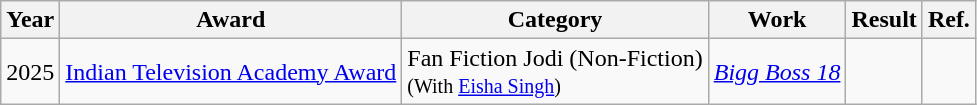<table class="wikitable">
<tr>
<th>Year</th>
<th>Award</th>
<th>Category</th>
<th>Work</th>
<th>Result</th>
<th>Ref.</th>
</tr>
<tr>
<td>2025</td>
<td><a href='#'>Indian Television Academy Award</a></td>
<td>Fan Fiction Jodi (Non-Fiction)<br><small>(With <a href='#'>Eisha Singh</a>)</small></td>
<td><a href='#'><em>Bigg Boss 18</em></a></td>
<td></td>
<td></td>
</tr>
</table>
